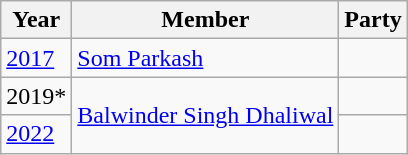<table class="wikitable sortable">
<tr>
<th>Year</th>
<th>Member</th>
<th colspan="2">Party</th>
</tr>
<tr>
<td><a href='#'>2017</a></td>
<td><a href='#'>Som Parkash</a></td>
<td></td>
</tr>
<tr>
<td>2019*</td>
<td rowspan="2"><a href='#'>Balwinder Singh Dhaliwal</a></td>
<td></td>
</tr>
<tr>
<td><a href='#'>2022</a></td>
<td></td>
</tr>
</table>
